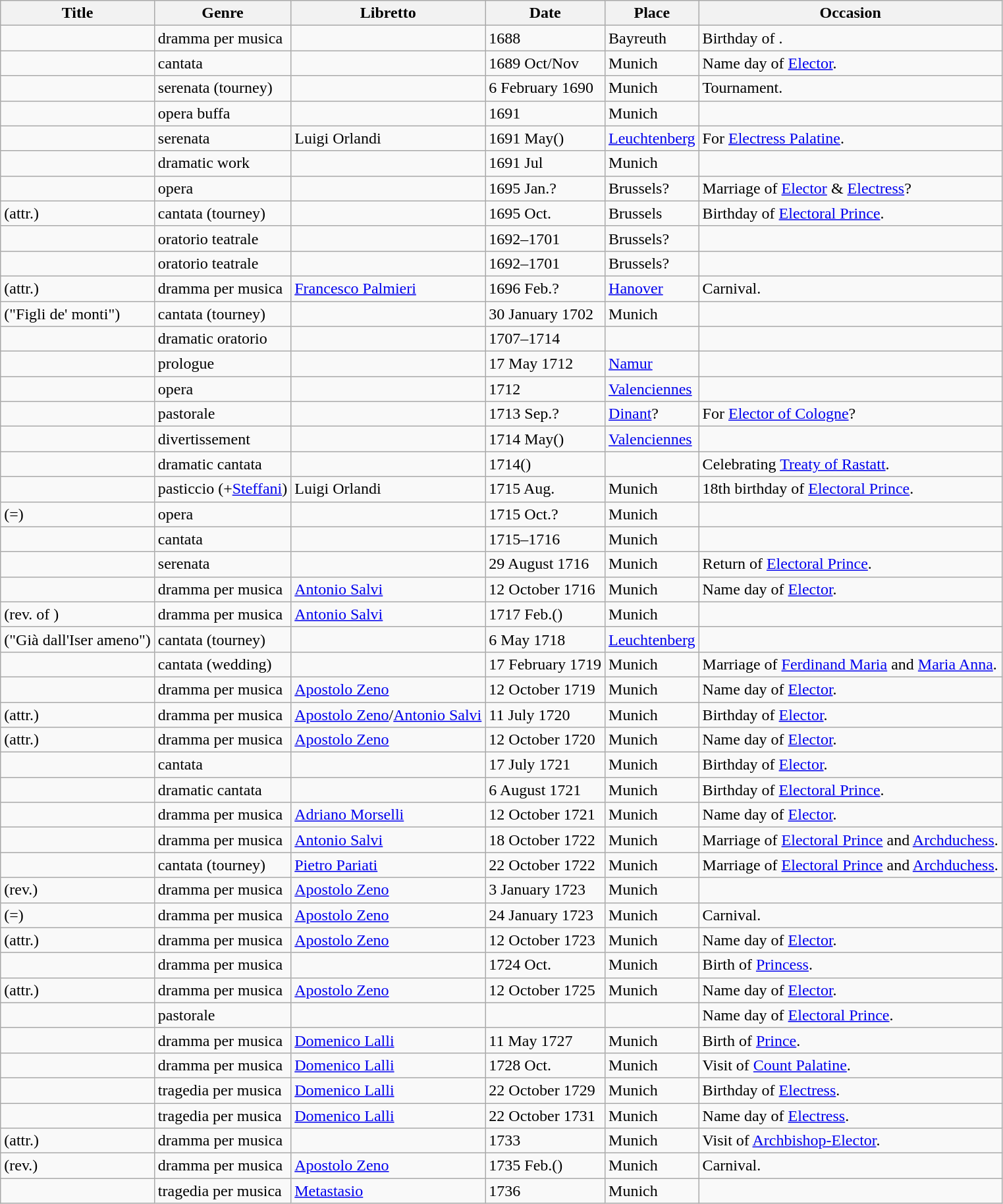<table class="wikitable sortable">
<tr>
<th scope="col">Title</th>
<th scope="col">Genre</th>
<th scope="col">Libretto</th>
<th scope="col">Date</th>
<th scope="col">Place</th>
<th scope="col">Occasion</th>
</tr>
<tr>
<td></td>
<td>dramma per musica</td>
<td></td>
<td>1688</td>
<td>Bayreuth</td>
<td>Birthday of .</td>
</tr>
<tr>
<td></td>
<td>cantata</td>
<td></td>
<td>1689 Oct/Nov</td>
<td>Munich</td>
<td>Name day of <a href='#'>Elector</a>.</td>
</tr>
<tr>
<td></td>
<td>serenata (tourney)</td>
<td></td>
<td>6 February 1690</td>
<td>Munich</td>
<td>Tournament.</td>
</tr>
<tr>
<td></td>
<td>opera buffa</td>
<td></td>
<td>1691</td>
<td>Munich</td>
<td></td>
</tr>
<tr>
<td></td>
<td>serenata</td>
<td>Luigi Orlandi</td>
<td>1691 May()</td>
<td><a href='#'>Leuchtenberg</a></td>
<td>For <a href='#'>Electress Palatine</a>.</td>
</tr>
<tr>
<td></td>
<td>dramatic work</td>
<td></td>
<td>1691 Jul</td>
<td>Munich</td>
<td></td>
</tr>
<tr>
<td></td>
<td>opera</td>
<td></td>
<td>1695 Jan.?</td>
<td>Brussels?</td>
<td>Marriage of <a href='#'>Elector</a> & <a href='#'>Electress</a>?</td>
</tr>
<tr>
<td> (attr.)</td>
<td>cantata (tourney)</td>
<td></td>
<td>1695 Oct.</td>
<td>Brussels</td>
<td>Birthday of <a href='#'>Electoral Prince</a>.</td>
</tr>
<tr>
<td></td>
<td>oratorio teatrale</td>
<td></td>
<td>1692–1701</td>
<td>Brussels?</td>
<td></td>
</tr>
<tr>
<td></td>
<td>oratorio teatrale</td>
<td></td>
<td>1692–1701</td>
<td>Brussels?</td>
<td></td>
</tr>
<tr>
<td> (attr.)</td>
<td>dramma per musica</td>
<td><a href='#'>Francesco Palmieri</a></td>
<td>1696 Feb.?</td>
<td><a href='#'>Hanover</a></td>
<td>Carnival.</td>
</tr>
<tr>
<td> ("Figli de' monti")</td>
<td>cantata (tourney)</td>
<td></td>
<td>30 January 1702</td>
<td>Munich</td>
<td></td>
</tr>
<tr>
<td></td>
<td>dramatic oratorio</td>
<td></td>
<td>1707–1714</td>
<td></td>
<td></td>
</tr>
<tr>
<td></td>
<td>prologue</td>
<td></td>
<td>17 May 1712</td>
<td><a href='#'>Namur</a></td>
<td></td>
</tr>
<tr>
<td></td>
<td>opera</td>
<td></td>
<td>1712</td>
<td><a href='#'>Valenciennes</a></td>
<td></td>
</tr>
<tr>
<td></td>
<td>pastorale</td>
<td></td>
<td>1713 Sep.?</td>
<td><a href='#'>Dinant</a>?</td>
<td>For <a href='#'>Elector of Cologne</a>?</td>
</tr>
<tr>
<td></td>
<td>divertissement</td>
<td></td>
<td>1714 May()</td>
<td><a href='#'>Valenciennes</a></td>
<td></td>
</tr>
<tr>
<td></td>
<td>dramatic cantata</td>
<td></td>
<td>1714()</td>
<td></td>
<td>Celebrating <a href='#'>Treaty of Rastatt</a>.</td>
</tr>
<tr>
<td></td>
<td>pasticcio (+<a href='#'>Steffani</a>)</td>
<td>Luigi Orlandi</td>
<td>1715 Aug.</td>
<td>Munich</td>
<td>18th birthday of <a href='#'>Electoral Prince</a>.</td>
</tr>
<tr>
<td> (=)</td>
<td>opera</td>
<td></td>
<td>1715 Oct.?</td>
<td>Munich</td>
<td></td>
</tr>
<tr>
<td></td>
<td>cantata</td>
<td></td>
<td>1715–1716</td>
<td>Munich</td>
<td></td>
</tr>
<tr>
<td></td>
<td>serenata</td>
<td></td>
<td>29 August 1716</td>
<td>Munich</td>
<td>Return of <a href='#'>Electoral Prince</a>.</td>
</tr>
<tr>
<td></td>
<td>dramma per musica</td>
<td><a href='#'>Antonio Salvi</a></td>
<td>12 October 1716</td>
<td>Munich</td>
<td>Name day of <a href='#'>Elector</a>.</td>
</tr>
<tr>
<td> (rev. of )</td>
<td>dramma per musica</td>
<td><a href='#'>Antonio Salvi</a></td>
<td>1717 Feb.()</td>
<td>Munich</td>
<td></td>
</tr>
<tr>
<td> ("Già dall'Iser ameno")</td>
<td>cantata (tourney)</td>
<td></td>
<td>6 May 1718</td>
<td><a href='#'>Leuchtenberg</a></td>
<td></td>
</tr>
<tr>
<td></td>
<td>cantata (wedding)</td>
<td></td>
<td>17 February 1719</td>
<td>Munich</td>
<td>Marriage of <a href='#'>Ferdinand Maria</a> and <a href='#'>Maria Anna</a>.</td>
</tr>
<tr>
<td></td>
<td>dramma per musica</td>
<td><a href='#'>Apostolo Zeno</a></td>
<td>12 October 1719</td>
<td>Munich</td>
<td>Name day of <a href='#'>Elector</a>.</td>
</tr>
<tr>
<td> (attr.)</td>
<td>dramma per musica</td>
<td><a href='#'>Apostolo Zeno</a>/<a href='#'>Antonio Salvi</a></td>
<td>11 July 1720</td>
<td>Munich</td>
<td>Birthday of <a href='#'>Elector</a>.</td>
</tr>
<tr>
<td> (attr.)</td>
<td>dramma per musica</td>
<td><a href='#'>Apostolo Zeno</a></td>
<td>12 October 1720</td>
<td>Munich</td>
<td>Name day of <a href='#'>Elector</a>.</td>
</tr>
<tr>
<td></td>
<td>cantata</td>
<td></td>
<td>17 July 1721</td>
<td>Munich</td>
<td>Birthday of <a href='#'>Elector</a>.</td>
</tr>
<tr>
<td></td>
<td>dramatic cantata</td>
<td></td>
<td>6 August 1721</td>
<td>Munich</td>
<td>Birthday of <a href='#'>Electoral Prince</a>.</td>
</tr>
<tr>
<td></td>
<td>dramma per musica</td>
<td><a href='#'>Adriano Morselli</a></td>
<td>12 October 1721</td>
<td>Munich</td>
<td>Name day of <a href='#'>Elector</a>.</td>
</tr>
<tr>
<td></td>
<td>dramma per musica</td>
<td><a href='#'>Antonio Salvi</a></td>
<td>18 October 1722</td>
<td>Munich</td>
<td>Marriage of <a href='#'>Electoral Prince</a> and <a href='#'>Archduchess</a>.</td>
</tr>
<tr>
<td></td>
<td>cantata (tourney)</td>
<td><a href='#'>Pietro Pariati</a></td>
<td>22 October 1722</td>
<td>Munich</td>
<td>Marriage of <a href='#'>Electoral Prince</a> and <a href='#'>Archduchess</a>.</td>
</tr>
<tr>
<td> (rev.)</td>
<td>dramma per musica</td>
<td><a href='#'>Apostolo Zeno</a></td>
<td>3 January 1723</td>
<td>Munich</td>
<td></td>
</tr>
<tr>
<td> (=)</td>
<td>dramma per musica</td>
<td><a href='#'>Apostolo Zeno</a></td>
<td>24 January 1723</td>
<td>Munich</td>
<td>Carnival.</td>
</tr>
<tr>
<td> (attr.)</td>
<td>dramma per musica</td>
<td><a href='#'>Apostolo Zeno</a></td>
<td>12 October 1723</td>
<td>Munich</td>
<td>Name day of <a href='#'>Elector</a>.</td>
</tr>
<tr>
<td></td>
<td>dramma per musica</td>
<td></td>
<td>1724 Oct.</td>
<td>Munich</td>
<td>Birth of <a href='#'>Princess</a>.</td>
</tr>
<tr>
<td> (attr.)</td>
<td>dramma per musica</td>
<td><a href='#'>Apostolo Zeno</a></td>
<td>12 October 1725</td>
<td>Munich</td>
<td>Name day of <a href='#'>Elector</a>.</td>
</tr>
<tr>
<td></td>
<td>pastorale</td>
<td></td>
<td></td>
<td></td>
<td>Name day of <a href='#'>Electoral Prince</a>.</td>
</tr>
<tr>
<td></td>
<td>dramma per musica</td>
<td><a href='#'>Domenico Lalli</a></td>
<td>11 May 1727</td>
<td>Munich</td>
<td>Birth of <a href='#'>Prince</a>.</td>
</tr>
<tr>
<td></td>
<td>dramma per musica</td>
<td><a href='#'>Domenico Lalli</a></td>
<td>1728 Oct.</td>
<td>Munich</td>
<td>Visit of <a href='#'>Count Palatine</a>.</td>
</tr>
<tr>
<td></td>
<td>tragedia per musica</td>
<td><a href='#'>Domenico Lalli</a></td>
<td>22 October 1729</td>
<td>Munich</td>
<td>Birthday of <a href='#'>Electress</a>.</td>
</tr>
<tr>
<td></td>
<td>tragedia per musica</td>
<td><a href='#'>Domenico Lalli</a></td>
<td>22 October 1731</td>
<td>Munich</td>
<td>Name day of <a href='#'>Electress</a>.</td>
</tr>
<tr>
<td> (attr.)</td>
<td>dramma per musica</td>
<td></td>
<td>1733</td>
<td>Munich</td>
<td>Visit of <a href='#'>Archbishop-Elector</a>.</td>
</tr>
<tr>
<td> (rev.)</td>
<td>dramma per musica</td>
<td><a href='#'>Apostolo Zeno</a></td>
<td>1735 Feb.()</td>
<td>Munich</td>
<td>Carnival.</td>
</tr>
<tr>
<td></td>
<td>tragedia per musica</td>
<td><a href='#'>Metastasio</a></td>
<td>1736</td>
<td>Munich</td>
<td></td>
</tr>
</table>
